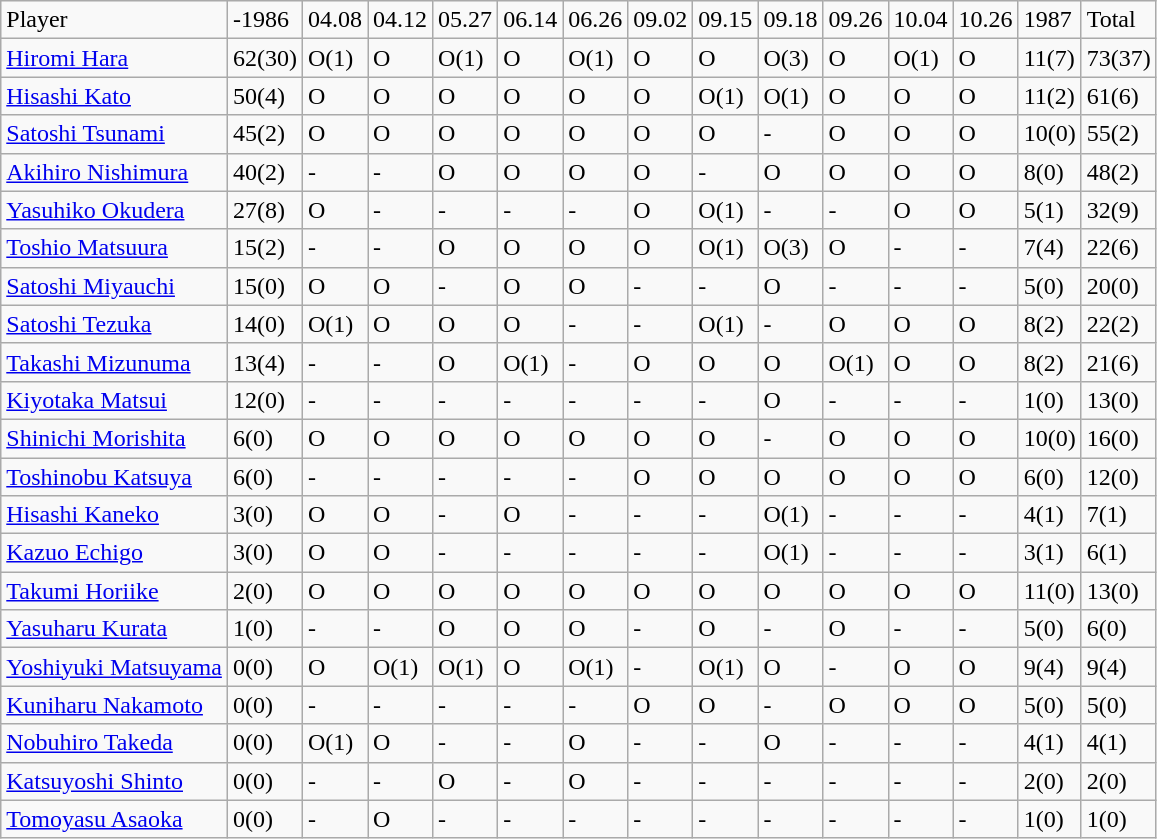<table class="wikitable" style="text-align:left;">
<tr>
<td>Player</td>
<td>-1986</td>
<td>04.08</td>
<td>04.12</td>
<td>05.27</td>
<td>06.14</td>
<td>06.26</td>
<td>09.02</td>
<td>09.15</td>
<td>09.18</td>
<td>09.26</td>
<td>10.04</td>
<td>10.26</td>
<td>1987</td>
<td>Total</td>
</tr>
<tr>
<td><a href='#'>Hiromi Hara</a></td>
<td>62(30)</td>
<td>O(1)</td>
<td>O</td>
<td>O(1)</td>
<td>O</td>
<td>O(1)</td>
<td>O</td>
<td>O</td>
<td>O(3)</td>
<td>O</td>
<td>O(1)</td>
<td>O</td>
<td>11(7)</td>
<td>73(37)</td>
</tr>
<tr>
<td><a href='#'>Hisashi Kato</a></td>
<td>50(4)</td>
<td>O</td>
<td>O</td>
<td>O</td>
<td>O</td>
<td>O</td>
<td>O</td>
<td>O(1)</td>
<td>O(1)</td>
<td>O</td>
<td>O</td>
<td>O</td>
<td>11(2)</td>
<td>61(6)</td>
</tr>
<tr>
<td><a href='#'>Satoshi Tsunami</a></td>
<td>45(2)</td>
<td>O</td>
<td>O</td>
<td>O</td>
<td>O</td>
<td>O</td>
<td>O</td>
<td>O</td>
<td>-</td>
<td>O</td>
<td>O</td>
<td>O</td>
<td>10(0)</td>
<td>55(2)</td>
</tr>
<tr>
<td><a href='#'>Akihiro Nishimura</a></td>
<td>40(2)</td>
<td>-</td>
<td>-</td>
<td>O</td>
<td>O</td>
<td>O</td>
<td>O</td>
<td>-</td>
<td>O</td>
<td>O</td>
<td>O</td>
<td>O</td>
<td>8(0)</td>
<td>48(2)</td>
</tr>
<tr>
<td><a href='#'>Yasuhiko Okudera</a></td>
<td>27(8)</td>
<td>O</td>
<td>-</td>
<td>-</td>
<td>-</td>
<td>-</td>
<td>O</td>
<td>O(1)</td>
<td>-</td>
<td>-</td>
<td>O</td>
<td>O</td>
<td>5(1)</td>
<td>32(9)</td>
</tr>
<tr>
<td><a href='#'>Toshio Matsuura</a></td>
<td>15(2)</td>
<td>-</td>
<td>-</td>
<td>O</td>
<td>O</td>
<td>O</td>
<td>O</td>
<td>O(1)</td>
<td>O(3)</td>
<td>O</td>
<td>-</td>
<td>-</td>
<td>7(4)</td>
<td>22(6)</td>
</tr>
<tr>
<td><a href='#'>Satoshi Miyauchi</a></td>
<td>15(0)</td>
<td>O</td>
<td>O</td>
<td>-</td>
<td>O</td>
<td>O</td>
<td>-</td>
<td>-</td>
<td>O</td>
<td>-</td>
<td>-</td>
<td>-</td>
<td>5(0)</td>
<td>20(0)</td>
</tr>
<tr>
<td><a href='#'>Satoshi Tezuka</a></td>
<td>14(0)</td>
<td>O(1)</td>
<td>O</td>
<td>O</td>
<td>O</td>
<td>-</td>
<td>-</td>
<td>O(1)</td>
<td>-</td>
<td>O</td>
<td>O</td>
<td>O</td>
<td>8(2)</td>
<td>22(2)</td>
</tr>
<tr>
<td><a href='#'>Takashi Mizunuma</a></td>
<td>13(4)</td>
<td>-</td>
<td>-</td>
<td>O</td>
<td>O(1)</td>
<td>-</td>
<td>O</td>
<td>O</td>
<td>O</td>
<td>O(1)</td>
<td>O</td>
<td>O</td>
<td>8(2)</td>
<td>21(6)</td>
</tr>
<tr>
<td><a href='#'>Kiyotaka Matsui</a></td>
<td>12(0)</td>
<td>-</td>
<td>-</td>
<td>-</td>
<td>-</td>
<td>-</td>
<td>-</td>
<td>-</td>
<td>O</td>
<td>-</td>
<td>-</td>
<td>-</td>
<td>1(0)</td>
<td>13(0)</td>
</tr>
<tr>
<td><a href='#'>Shinichi Morishita</a></td>
<td>6(0)</td>
<td>O</td>
<td>O</td>
<td>O</td>
<td>O</td>
<td>O</td>
<td>O</td>
<td>O</td>
<td>-</td>
<td>O</td>
<td>O</td>
<td>O</td>
<td>10(0)</td>
<td>16(0)</td>
</tr>
<tr>
<td><a href='#'>Toshinobu Katsuya</a></td>
<td>6(0)</td>
<td>-</td>
<td>-</td>
<td>-</td>
<td>-</td>
<td>-</td>
<td>O</td>
<td>O</td>
<td>O</td>
<td>O</td>
<td>O</td>
<td>O</td>
<td>6(0)</td>
<td>12(0)</td>
</tr>
<tr>
<td><a href='#'>Hisashi Kaneko</a></td>
<td>3(0)</td>
<td>O</td>
<td>O</td>
<td>-</td>
<td>O</td>
<td>-</td>
<td>-</td>
<td>-</td>
<td>O(1)</td>
<td>-</td>
<td>-</td>
<td>-</td>
<td>4(1)</td>
<td>7(1)</td>
</tr>
<tr>
<td><a href='#'>Kazuo Echigo</a></td>
<td>3(0)</td>
<td>O</td>
<td>O</td>
<td>-</td>
<td>-</td>
<td>-</td>
<td>-</td>
<td>-</td>
<td>O(1)</td>
<td>-</td>
<td>-</td>
<td>-</td>
<td>3(1)</td>
<td>6(1)</td>
</tr>
<tr>
<td><a href='#'>Takumi Horiike</a></td>
<td>2(0)</td>
<td>O</td>
<td>O</td>
<td>O</td>
<td>O</td>
<td>O</td>
<td>O</td>
<td>O</td>
<td>O</td>
<td>O</td>
<td>O</td>
<td>O</td>
<td>11(0)</td>
<td>13(0)</td>
</tr>
<tr>
<td><a href='#'>Yasuharu Kurata</a></td>
<td>1(0)</td>
<td>-</td>
<td>-</td>
<td>O</td>
<td>O</td>
<td>O</td>
<td>-</td>
<td>O</td>
<td>-</td>
<td>O</td>
<td>-</td>
<td>-</td>
<td>5(0)</td>
<td>6(0)</td>
</tr>
<tr>
<td><a href='#'>Yoshiyuki Matsuyama</a></td>
<td>0(0)</td>
<td>O</td>
<td>O(1)</td>
<td>O(1)</td>
<td>O</td>
<td>O(1)</td>
<td>-</td>
<td>O(1)</td>
<td>O</td>
<td>-</td>
<td>O</td>
<td>O</td>
<td>9(4)</td>
<td>9(4)</td>
</tr>
<tr>
<td><a href='#'>Kuniharu Nakamoto</a></td>
<td>0(0)</td>
<td>-</td>
<td>-</td>
<td>-</td>
<td>-</td>
<td>-</td>
<td>O</td>
<td>O</td>
<td>-</td>
<td>O</td>
<td>O</td>
<td>O</td>
<td>5(0)</td>
<td>5(0)</td>
</tr>
<tr>
<td><a href='#'>Nobuhiro Takeda</a></td>
<td>0(0)</td>
<td>O(1)</td>
<td>O</td>
<td>-</td>
<td>-</td>
<td>O</td>
<td>-</td>
<td>-</td>
<td>O</td>
<td>-</td>
<td>-</td>
<td>-</td>
<td>4(1)</td>
<td>4(1)</td>
</tr>
<tr>
<td><a href='#'>Katsuyoshi Shinto</a></td>
<td>0(0)</td>
<td>-</td>
<td>-</td>
<td>O</td>
<td>-</td>
<td>O</td>
<td>-</td>
<td>-</td>
<td>-</td>
<td>-</td>
<td>-</td>
<td>-</td>
<td>2(0)</td>
<td>2(0)</td>
</tr>
<tr>
<td><a href='#'>Tomoyasu Asaoka</a></td>
<td>0(0)</td>
<td>-</td>
<td>O</td>
<td>-</td>
<td>-</td>
<td>-</td>
<td>-</td>
<td>-</td>
<td>-</td>
<td>-</td>
<td>-</td>
<td>-</td>
<td>1(0)</td>
<td>1(0)</td>
</tr>
</table>
